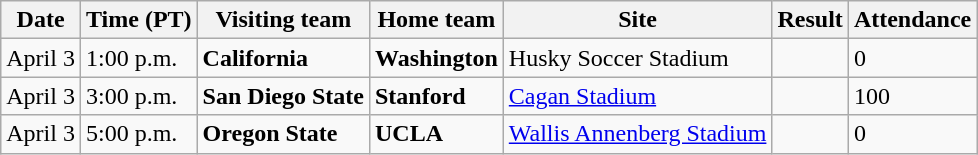<table class="wikitable">
<tr>
<th>Date</th>
<th>Time (PT)</th>
<th>Visiting team</th>
<th>Home team</th>
<th>Site</th>
<th>Result</th>
<th>Attendance</th>
</tr>
<tr>
<td>April 3</td>
<td>1:00 p.m.</td>
<td><strong>California</strong></td>
<td><strong>Washington</strong></td>
<td>Husky Soccer Stadium</td>
<td></td>
<td>0</td>
</tr>
<tr>
<td>April 3</td>
<td>3:00 p.m.</td>
<td><strong>San Diego State</strong></td>
<td><strong>Stanford</strong></td>
<td><a href='#'>Cagan Stadium</a></td>
<td></td>
<td>100</td>
</tr>
<tr>
<td>April 3</td>
<td>5:00 p.m.</td>
<td><strong>Oregon State</strong></td>
<td><strong>UCLA</strong></td>
<td><a href='#'>Wallis Annenberg Stadium</a></td>
<td></td>
<td>0</td>
</tr>
</table>
